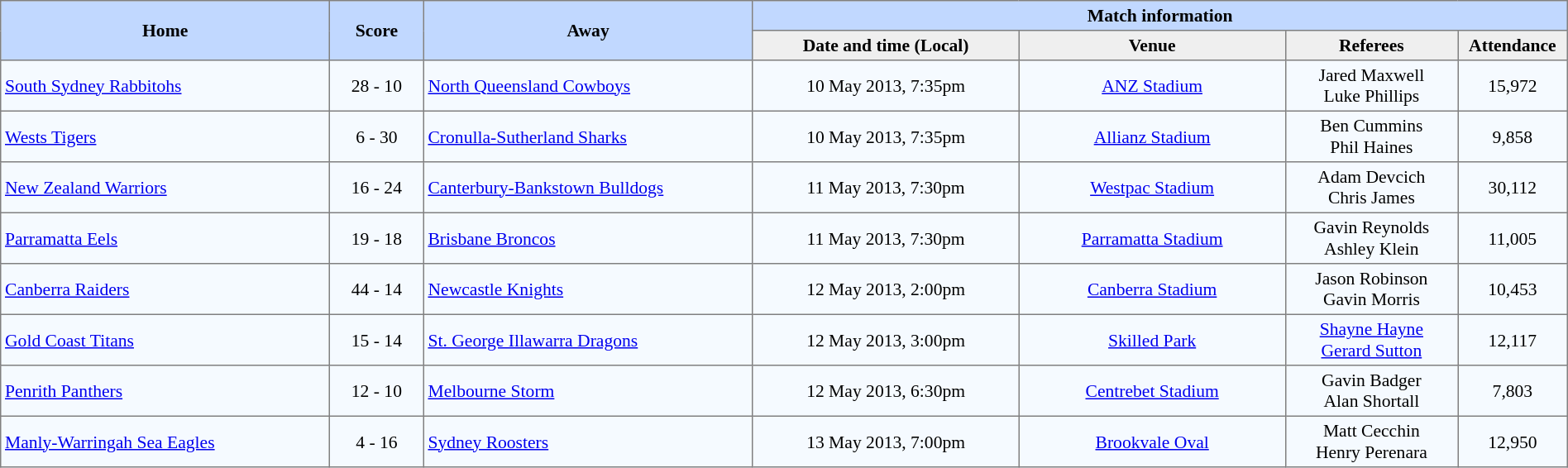<table border="1" cellpadding="3" cellspacing="0" style="border-collapse:collapse; font-size:90%; width:100%;">
<tr style="background:#c1d8ff;">
<th rowspan="2" style="width:21%;">Home</th>
<th rowspan="2" style="width:6%;">Score</th>
<th rowspan="2" style="width:21%;">Away</th>
<th colspan=6>Match information</th>
</tr>
<tr style="background:#efefef;">
<th width=17%>Date and time (Local)</th>
<th width=17%>Venue</th>
<th width=11%>Referees</th>
<th width=7%>Attendance</th>
</tr>
<tr style="text-align:center; background:#f5faff;">
<td align=left> <a href='#'>South Sydney Rabbitohs</a></td>
<td>28 - 10</td>
<td align=left> <a href='#'>North Queensland Cowboys</a></td>
<td>10 May 2013, 7:35pm</td>
<td><a href='#'>ANZ Stadium</a></td>
<td>Jared Maxwell<br>Luke Phillips</td>
<td>15,972</td>
</tr>
<tr style="text-align:center; background:#f5faff;">
<td align=left> <a href='#'>Wests Tigers</a></td>
<td>6 - 30</td>
<td align=left> <a href='#'>Cronulla-Sutherland Sharks</a></td>
<td>10 May 2013, 7:35pm</td>
<td><a href='#'>Allianz Stadium</a></td>
<td>Ben Cummins<br>Phil Haines</td>
<td>9,858</td>
</tr>
<tr style="text-align:center; background:#f5faff;">
<td align=left> <a href='#'>New Zealand Warriors</a></td>
<td>16 - 24</td>
<td align=left> <a href='#'>Canterbury-Bankstown Bulldogs</a></td>
<td>11 May 2013, 7:30pm</td>
<td><a href='#'>Westpac Stadium</a></td>
<td>Adam Devcich<br>Chris James</td>
<td>30,112</td>
</tr>
<tr style="text-align:center; background:#f5faff;">
<td align=left> <a href='#'>Parramatta Eels</a></td>
<td>19 - 18</td>
<td align=left> <a href='#'>Brisbane Broncos</a></td>
<td>11 May 2013, 7:30pm</td>
<td><a href='#'>Parramatta Stadium</a></td>
<td>Gavin Reynolds<br>Ashley Klein</td>
<td>11,005</td>
</tr>
<tr style="text-align:center; background:#f5faff;">
<td align=left> <a href='#'>Canberra Raiders</a></td>
<td>44 - 14</td>
<td align=left> <a href='#'>Newcastle Knights</a></td>
<td>12 May 2013, 2:00pm</td>
<td><a href='#'>Canberra Stadium</a></td>
<td>Jason Robinson<br>Gavin Morris</td>
<td>10,453</td>
</tr>
<tr style="text-align:center; background:#f5faff;">
<td align=left> <a href='#'>Gold Coast Titans</a></td>
<td>15 - 14</td>
<td align=left> <a href='#'>St. George Illawarra Dragons</a></td>
<td>12 May 2013, 3:00pm</td>
<td><a href='#'>Skilled Park</a></td>
<td><a href='#'>Shayne Hayne</a><br><a href='#'>Gerard Sutton</a></td>
<td>12,117</td>
</tr>
<tr style="text-align:center; background:#f5faff;">
<td align=left> <a href='#'>Penrith Panthers</a></td>
<td>12 - 10</td>
<td align=left> <a href='#'>Melbourne Storm</a></td>
<td>12 May 2013, 6:30pm</td>
<td><a href='#'>Centrebet Stadium</a></td>
<td>Gavin Badger<br>Alan Shortall</td>
<td>7,803</td>
</tr>
<tr style="text-align:center; background:#f5faff;">
<td align=left> <a href='#'>Manly-Warringah Sea Eagles</a></td>
<td>4 - 16</td>
<td align=left> <a href='#'>Sydney Roosters</a></td>
<td>13 May 2013, 7:00pm</td>
<td><a href='#'>Brookvale Oval</a></td>
<td>Matt Cecchin<br>Henry Perenara</td>
<td>12,950</td>
</tr>
</table>
